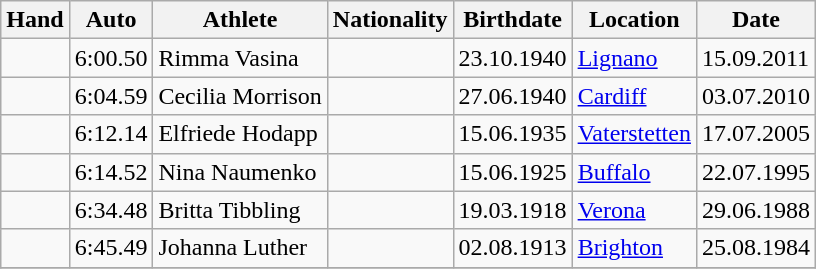<table class="wikitable">
<tr>
<th>Hand</th>
<th>Auto</th>
<th>Athlete</th>
<th>Nationality</th>
<th>Birthdate</th>
<th>Location</th>
<th>Date</th>
</tr>
<tr>
<td></td>
<td>6:00.50</td>
<td>Rimma Vasina</td>
<td></td>
<td>23.10.1940</td>
<td><a href='#'>Lignano</a></td>
<td>15.09.2011</td>
</tr>
<tr>
<td></td>
<td>6:04.59</td>
<td>Cecilia Morrison</td>
<td></td>
<td>27.06.1940</td>
<td><a href='#'>Cardiff</a></td>
<td>03.07.2010</td>
</tr>
<tr>
<td></td>
<td>6:12.14</td>
<td>Elfriede Hodapp</td>
<td></td>
<td>15.06.1935</td>
<td><a href='#'>Vaterstetten</a></td>
<td>17.07.2005</td>
</tr>
<tr>
<td></td>
<td>6:14.52</td>
<td>Nina Naumenko</td>
<td></td>
<td>15.06.1925</td>
<td><a href='#'>Buffalo</a></td>
<td>22.07.1995</td>
</tr>
<tr>
<td></td>
<td>6:34.48</td>
<td>Britta Tibbling</td>
<td></td>
<td>19.03.1918</td>
<td><a href='#'>Verona</a></td>
<td>29.06.1988</td>
</tr>
<tr>
<td></td>
<td>6:45.49</td>
<td>Johanna Luther</td>
<td></td>
<td>02.08.1913</td>
<td><a href='#'>Brighton</a></td>
<td>25.08.1984</td>
</tr>
<tr>
</tr>
</table>
